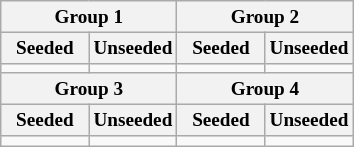<table class="wikitable" style="font-size:80%">
<tr>
<th colspan="2">Group 1</th>
<th colspan="2">Group 2</th>
</tr>
<tr>
<th width=25%>Seeded</th>
<th width=25%>Unseeded</th>
<th width=25%>Seeded</th>
<th width=25%>Unseeded</th>
</tr>
<tr>
<td valign=top></td>
<td valign=top></td>
<td valign=top></td>
<td valign=top></td>
</tr>
<tr>
<th colspan="2">Group 3</th>
<th colspan="2">Group 4</th>
</tr>
<tr>
<th width=25%>Seeded</th>
<th width=25%>Unseeded</th>
<th width=25%>Seeded</th>
<th width=25%>Unseeded</th>
</tr>
<tr>
<td valign=top></td>
<td valign=top></td>
<td valign=top></td>
<td valign=top></td>
</tr>
</table>
